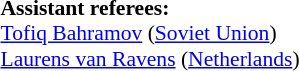<table width=50% style="font-size: 90%">
<tr>
<td><br><strong>Assistant referees:</strong>
<br><a href='#'>Tofiq Bahramov</a> (<a href='#'>Soviet Union</a>)
<br><a href='#'>Laurens van Ravens</a> (<a href='#'>Netherlands</a>)</td>
</tr>
</table>
